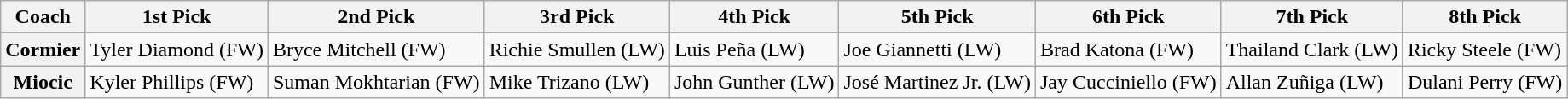<table class="wikitable">
<tr>
<th>Coach</th>
<th>1st Pick</th>
<th>2nd Pick</th>
<th>3rd Pick</th>
<th>4th Pick</th>
<th>5th Pick</th>
<th>6th Pick</th>
<th>7th Pick</th>
<th>8th Pick</th>
</tr>
<tr>
<th>Cormier</th>
<td>Tyler Diamond (FW)</td>
<td>Bryce Mitchell (FW)</td>
<td>Richie Smullen (LW)</td>
<td>Luis Peña (LW)</td>
<td>Joe Giannetti (LW)</td>
<td>Brad Katona (FW)</td>
<td>Thailand Clark (LW)</td>
<td>Ricky Steele (FW)</td>
</tr>
<tr>
<th>Miocic</th>
<td>Kyler Phillips (FW)</td>
<td>Suman Mokhtarian (FW)</td>
<td>Mike Trizano (LW)</td>
<td>John Gunther (LW)</td>
<td>José Martinez Jr. (LW)</td>
<td>Jay Cucciniello (FW)</td>
<td>Allan Zuñiga (LW)</td>
<td>Dulani Perry (FW)</td>
</tr>
</table>
